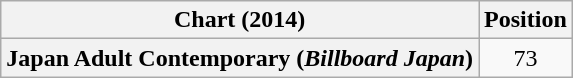<table class="wikitable plainrowheaders" style="text-align:center">
<tr>
<th scope="col">Chart (2014)</th>
<th scope="col">Position</th>
</tr>
<tr>
<th scope="row">Japan Adult Contemporary (<em>Billboard Japan</em>)</th>
<td>73</td>
</tr>
</table>
